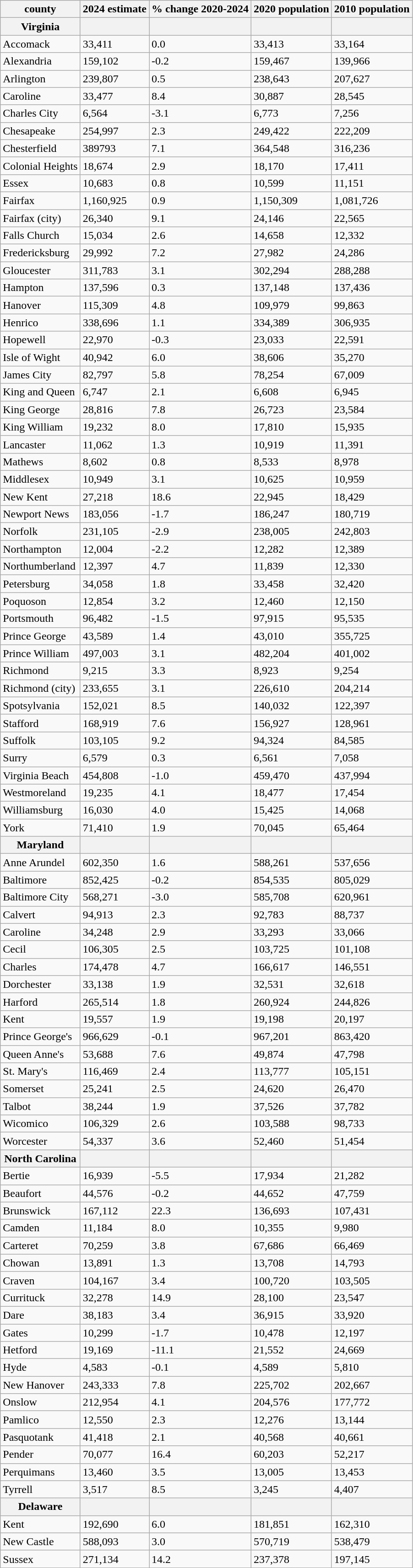<table class="wikitable sortable mw-collapsible mw-collapsed">
<tr>
<th>county</th>
<th>2024 estimate</th>
<th>% change 2020-2024</th>
<th>2020 population</th>
<th>2010 population</th>
</tr>
<tr>
<th>Virginia</th>
<th></th>
<th></th>
<th></th>
<th></th>
</tr>
<tr>
<td>Accomack</td>
<td>33,411</td>
<td>0.0</td>
<td>33,413</td>
<td>33,164</td>
</tr>
<tr>
<td>Alexandria</td>
<td>159,102</td>
<td>-0.2</td>
<td>159,467</td>
<td>139,966</td>
</tr>
<tr>
<td>Arlington</td>
<td>239,807</td>
<td>0.5</td>
<td>238,643</td>
<td>207,627</td>
</tr>
<tr>
<td>Caroline</td>
<td>33,477</td>
<td>8.4</td>
<td>30,887</td>
<td>28,545</td>
</tr>
<tr>
<td>Charles City</td>
<td>6,564</td>
<td>-3.1</td>
<td>6,773</td>
<td>7,256</td>
</tr>
<tr>
<td>Chesapeake</td>
<td>254,997</td>
<td>2.3</td>
<td>249,422</td>
<td>222,209</td>
</tr>
<tr>
<td>Chesterfield</td>
<td>389793</td>
<td>7.1</td>
<td>364,548</td>
<td>316,236</td>
</tr>
<tr>
<td>Colonial Heights</td>
<td>18,674</td>
<td>2.9</td>
<td>18,170</td>
<td>17,411</td>
</tr>
<tr>
<td>Essex</td>
<td>10,683</td>
<td>0.8</td>
<td>10,599</td>
<td>11,151</td>
</tr>
<tr>
<td>Fairfax</td>
<td>1,160,925</td>
<td>0.9</td>
<td>1,150,309</td>
<td>1,081,726</td>
</tr>
<tr>
<td>Fairfax (city)</td>
<td>26,340</td>
<td>9.1</td>
<td>24,146</td>
<td>22,565</td>
</tr>
<tr>
<td>Falls Church</td>
<td>15,034</td>
<td>2.6</td>
<td>14,658</td>
<td>12,332</td>
</tr>
<tr>
<td>Fredericksburg</td>
<td>29,992</td>
<td>7.2</td>
<td>27,982</td>
<td>24,286</td>
</tr>
<tr>
<td>Gloucester</td>
<td>311,783</td>
<td>3.1</td>
<td>302,294</td>
<td>288,288</td>
</tr>
<tr>
<td>Hampton</td>
<td>137,596</td>
<td>0.3</td>
<td>137,148</td>
<td>137,436</td>
</tr>
<tr>
<td>Hanover</td>
<td>115,309</td>
<td>4.8</td>
<td>109,979</td>
<td>99,863</td>
</tr>
<tr>
<td>Henrico</td>
<td>338,696</td>
<td>1.1</td>
<td>334,389</td>
<td>306,935</td>
</tr>
<tr>
<td>Hopewell</td>
<td>22,970</td>
<td>-0.3</td>
<td>23,033</td>
<td>22,591</td>
</tr>
<tr>
<td>Isle of Wight</td>
<td>40,942</td>
<td>6.0</td>
<td>38,606</td>
<td>35,270</td>
</tr>
<tr>
<td>James City</td>
<td>82,797</td>
<td>5.8</td>
<td>78,254</td>
<td>67,009</td>
</tr>
<tr>
<td>King and Queen</td>
<td>6,747</td>
<td>2.1</td>
<td>6,608</td>
<td>6,945</td>
</tr>
<tr>
<td>King George</td>
<td>28,816</td>
<td>7.8</td>
<td>26,723</td>
<td>23,584</td>
</tr>
<tr>
<td>King William</td>
<td>19,232</td>
<td>8.0</td>
<td>17,810</td>
<td>15,935</td>
</tr>
<tr>
<td>Lancaster</td>
<td>11,062</td>
<td>1.3</td>
<td>10,919</td>
<td>11,391</td>
</tr>
<tr>
<td>Mathews</td>
<td>8,602</td>
<td>0.8</td>
<td>8,533</td>
<td>8,978</td>
</tr>
<tr>
<td>Middlesex</td>
<td>10,949</td>
<td>3.1</td>
<td>10,625</td>
<td>10,959</td>
</tr>
<tr>
<td>New Kent</td>
<td>27,218</td>
<td>18.6</td>
<td>22,945</td>
<td>18,429</td>
</tr>
<tr>
<td>Newport News</td>
<td>183,056</td>
<td>-1.7</td>
<td>186,247</td>
<td>180,719</td>
</tr>
<tr>
<td>Norfolk</td>
<td>231,105</td>
<td>-2.9</td>
<td>238,005</td>
<td>242,803</td>
</tr>
<tr>
<td>Northampton</td>
<td>12,004</td>
<td>-2.2</td>
<td>12,282</td>
<td>12,389</td>
</tr>
<tr>
<td>Northumberland</td>
<td>12,397</td>
<td>4.7</td>
<td>11,839</td>
<td>12,330</td>
</tr>
<tr>
<td>Petersburg</td>
<td>34,058</td>
<td>1.8</td>
<td>33,458</td>
<td>32,420</td>
</tr>
<tr>
<td>Poquoson</td>
<td>12,854</td>
<td>3.2</td>
<td>12,460</td>
<td>12,150</td>
</tr>
<tr>
<td>Portsmouth</td>
<td>96,482</td>
<td>-1.5</td>
<td>97,915</td>
<td>95,535</td>
</tr>
<tr>
<td>Prince George</td>
<td>43,589</td>
<td>1.4</td>
<td>43,010</td>
<td>355,725</td>
</tr>
<tr>
<td>Prince William</td>
<td>497,003</td>
<td>3.1</td>
<td>482,204</td>
<td>401,002</td>
</tr>
<tr>
<td>Richmond</td>
<td>9,215</td>
<td>3.3</td>
<td>8,923</td>
<td>9,254</td>
</tr>
<tr>
<td>Richmond (city)</td>
<td>233,655</td>
<td>3.1</td>
<td>226,610</td>
<td>204,214</td>
</tr>
<tr>
<td>Spotsylvania</td>
<td>152,021</td>
<td>8.5</td>
<td>140,032</td>
<td>122,397</td>
</tr>
<tr>
<td>Stafford</td>
<td>168,919</td>
<td>7.6</td>
<td>156,927</td>
<td>128,961</td>
</tr>
<tr>
<td>Suffolk</td>
<td>103,105</td>
<td>9.2</td>
<td>94,324</td>
<td>84,585</td>
</tr>
<tr>
<td>Surry</td>
<td>6,579</td>
<td>0.3</td>
<td>6,561</td>
<td>7,058</td>
</tr>
<tr>
<td>Virginia Beach</td>
<td>454,808</td>
<td>-1.0</td>
<td>459,470</td>
<td>437,994</td>
</tr>
<tr>
<td>Westmoreland</td>
<td>19,235</td>
<td>4.1</td>
<td>18,477</td>
<td>17,454</td>
</tr>
<tr>
<td>Williamsburg</td>
<td>16,030</td>
<td>4.0</td>
<td>15,425</td>
<td>14,068</td>
</tr>
<tr>
<td>York</td>
<td>71,410</td>
<td>1.9</td>
<td>70,045</td>
<td>65,464</td>
</tr>
<tr>
<th>Maryland</th>
<th></th>
<th></th>
<th></th>
<th></th>
</tr>
<tr>
<td>Anne Arundel</td>
<td>602,350</td>
<td>1.6</td>
<td>588,261</td>
<td>537,656</td>
</tr>
<tr>
<td>Baltimore</td>
<td>852,425</td>
<td>-0.2</td>
<td>854,535</td>
<td>805,029</td>
</tr>
<tr>
<td>Baltimore City</td>
<td>568,271</td>
<td>-3.0</td>
<td>585,708</td>
<td>620,961</td>
</tr>
<tr>
<td>Calvert</td>
<td>94,913</td>
<td>2.3</td>
<td>92,783</td>
<td>88,737</td>
</tr>
<tr>
<td>Caroline</td>
<td>34,248</td>
<td>2.9</td>
<td>33,293</td>
<td>33,066</td>
</tr>
<tr>
<td>Cecil</td>
<td>106,305</td>
<td>2.5</td>
<td>103,725</td>
<td>101,108</td>
</tr>
<tr>
<td>Charles</td>
<td>174,478</td>
<td>4.7</td>
<td>166,617</td>
<td>146,551</td>
</tr>
<tr>
<td>Dorchester</td>
<td>33,138</td>
<td>1.9</td>
<td>32,531</td>
<td>32,618</td>
</tr>
<tr>
<td>Harford</td>
<td>265,514</td>
<td>1.8</td>
<td>260,924</td>
<td>244,826</td>
</tr>
<tr>
<td>Kent</td>
<td>19,557</td>
<td>1.9</td>
<td>19,198</td>
<td>20,197</td>
</tr>
<tr>
<td>Prince George's</td>
<td>966,629</td>
<td>-0.1</td>
<td>967,201</td>
<td>863,420</td>
</tr>
<tr>
<td>Queen Anne's</td>
<td>53,688</td>
<td>7.6</td>
<td>49,874</td>
<td>47,798</td>
</tr>
<tr>
<td>St. Mary's</td>
<td>116,469</td>
<td>2.4</td>
<td>113,777</td>
<td>105,151</td>
</tr>
<tr>
<td>Somerset</td>
<td>25,241</td>
<td>2.5</td>
<td>24,620</td>
<td>26,470</td>
</tr>
<tr>
<td>Talbot</td>
<td>38,244</td>
<td>1.9</td>
<td>37,526</td>
<td>37,782</td>
</tr>
<tr>
<td>Wicomico</td>
<td>106,329</td>
<td>2.6</td>
<td>103,588</td>
<td>98,733</td>
</tr>
<tr>
<td>Worcester</td>
<td>54,337</td>
<td>3.6</td>
<td>52,460</td>
<td>51,454</td>
</tr>
<tr>
<th>North Carolina</th>
<th></th>
<th></th>
<th></th>
<th></th>
</tr>
<tr>
<td>Bertie</td>
<td>16,939</td>
<td>-5.5</td>
<td>17,934</td>
<td>21,282</td>
</tr>
<tr>
<td>Beaufort</td>
<td>44,576</td>
<td>-0.2</td>
<td>44,652</td>
<td>47,759</td>
</tr>
<tr>
<td>Brunswick</td>
<td>167,112</td>
<td>22.3</td>
<td>136,693</td>
<td>107,431</td>
</tr>
<tr>
<td>Camden</td>
<td>11,184</td>
<td>8.0</td>
<td>10,355</td>
<td>9,980</td>
</tr>
<tr>
<td>Carteret</td>
<td>70,259</td>
<td>3.8</td>
<td>67,686</td>
<td>66,469</td>
</tr>
<tr>
<td>Chowan</td>
<td>13,891</td>
<td>1.3</td>
<td>13,708</td>
<td>14,793</td>
</tr>
<tr>
<td>Craven</td>
<td>104,167</td>
<td>3.4</td>
<td>100,720</td>
<td>103,505</td>
</tr>
<tr>
<td>Currituck</td>
<td>32,278</td>
<td>14.9</td>
<td>28,100</td>
<td>23,547</td>
</tr>
<tr>
<td>Dare</td>
<td>38,183</td>
<td>3.4</td>
<td>36,915</td>
<td>33,920</td>
</tr>
<tr>
<td>Gates</td>
<td>10,299</td>
<td>-1.7</td>
<td>10,478</td>
<td>12,197</td>
</tr>
<tr>
<td>Hetford</td>
<td>19,169</td>
<td>-11.1</td>
<td>21,552</td>
<td>24,669</td>
</tr>
<tr>
<td>Hyde</td>
<td>4,583</td>
<td>-0.1</td>
<td>4,589</td>
<td>5,810</td>
</tr>
<tr>
<td>New Hanover</td>
<td>243,333</td>
<td>7.8</td>
<td>225,702</td>
<td>202,667</td>
</tr>
<tr>
<td>Onslow</td>
<td>212,954</td>
<td>4.1</td>
<td>204,576</td>
<td>177,772</td>
</tr>
<tr>
<td>Pamlico</td>
<td>12,550</td>
<td>2.3</td>
<td>12,276</td>
<td>13,144</td>
</tr>
<tr>
<td>Pasquotank</td>
<td>41,418</td>
<td>2.1</td>
<td>40,568</td>
<td>40,661</td>
</tr>
<tr>
<td>Pender</td>
<td>70,077</td>
<td>16.4</td>
<td>60,203</td>
<td>52,217</td>
</tr>
<tr>
<td>Perquimans</td>
<td>13,460</td>
<td>3.5</td>
<td>13,005</td>
<td>13,453</td>
</tr>
<tr>
<td>Tyrrell</td>
<td>3,517</td>
<td>8.5</td>
<td>3,245</td>
<td>4,407</td>
</tr>
<tr>
<th>Delaware</th>
<th></th>
<th></th>
<th></th>
<th></th>
</tr>
<tr>
<td>Kent</td>
<td>192,690</td>
<td>6.0</td>
<td>181,851</td>
<td>162,310</td>
</tr>
<tr>
<td>New Castle</td>
<td>588,093</td>
<td>3.0</td>
<td>570,719</td>
<td>538,479</td>
</tr>
<tr>
<td>Sussex</td>
<td>271,134</td>
<td>14.2</td>
<td>237,378</td>
<td>197,145</td>
</tr>
</table>
